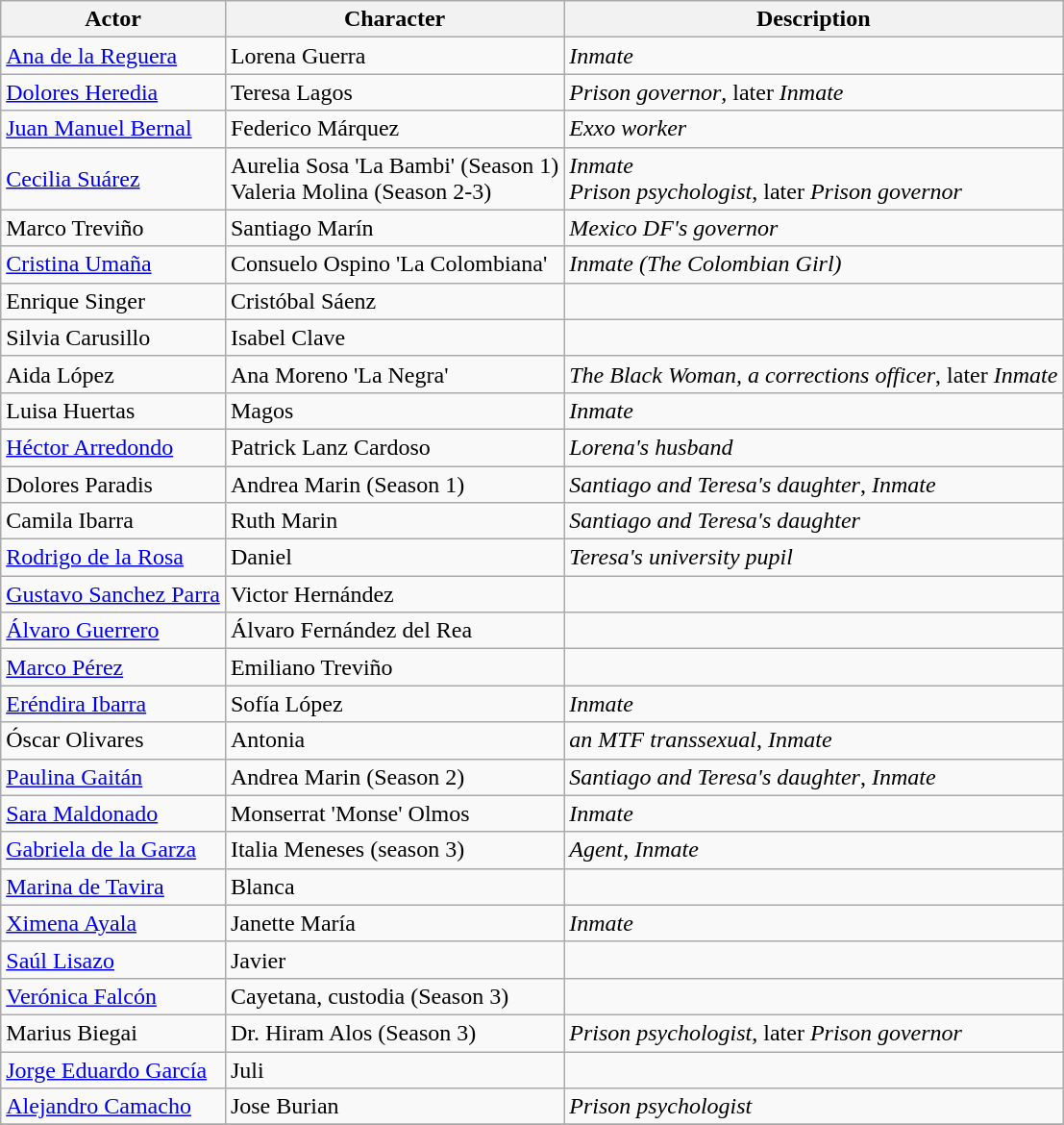<table class="wikitable">
<tr>
<th>Actor</th>
<th>Character</th>
<th>Description</th>
</tr>
<tr>
<td><a href='#'>Ana de la Reguera</a></td>
<td>Lorena Guerra</td>
<td><em>Inmate</em></td>
</tr>
<tr>
<td><a href='#'>Dolores Heredia</a></td>
<td>Teresa Lagos</td>
<td><em>Prison governor</em>, later <em>Inmate</em></td>
</tr>
<tr>
<td><a href='#'>Juan Manuel Bernal</a></td>
<td>Federico Márquez</td>
<td><em>Exxo worker</em></td>
</tr>
<tr>
<td><a href='#'>Cecilia Suárez</a></td>
<td>Aurelia Sosa 'La Bambi' (Season 1)<br>Valeria Molina (Season 2-3)</td>
<td><em>Inmate</em><br><em>Prison psychologist</em>, later <em>Prison governor</em></td>
</tr>
<tr>
<td>Marco Treviño</td>
<td>Santiago Marín</td>
<td><em>Mexico DF's governor</em></td>
</tr>
<tr>
<td><a href='#'>Cristina Umaña</a></td>
<td>Consuelo Ospino 'La Colombiana'</td>
<td><em>Inmate (The Colombian Girl)</em></td>
</tr>
<tr>
<td>Enrique Singer</td>
<td>Cristóbal Sáenz</td>
<td></td>
</tr>
<tr>
<td>Silvia Carusillo</td>
<td>Isabel Clave</td>
<td></td>
</tr>
<tr>
<td>Aida López</td>
<td>Ana Moreno 'La Negra'</td>
<td><em>The Black Woman, a corrections officer</em>, later <em>Inmate</em></td>
</tr>
<tr>
<td>Luisa Huertas</td>
<td>Magos</td>
<td><em>Inmate</em></td>
</tr>
<tr>
<td><a href='#'>Héctor Arredondo</a></td>
<td>Patrick Lanz Cardoso</td>
<td><em>Lorena's husband</em></td>
</tr>
<tr>
<td>Dolores Paradis</td>
<td>Andrea Marin (Season 1)</td>
<td><em>Santiago and Teresa's daughter</em>, <em>Inmate</em></td>
</tr>
<tr>
<td>Camila Ibarra</td>
<td>Ruth Marin</td>
<td><em>Santiago and Teresa's daughter</em></td>
</tr>
<tr>
<td><a href='#'>Rodrigo de la Rosa</a></td>
<td>Daniel</td>
<td><em>Teresa's university pupil</em></td>
</tr>
<tr>
<td><a href='#'>Gustavo Sanchez Parra</a></td>
<td>Victor Hernández</td>
<td></td>
</tr>
<tr>
<td><a href='#'>Álvaro Guerrero</a></td>
<td>Álvaro Fernández del Rea</td>
<td></td>
</tr>
<tr>
<td><a href='#'>Marco Pérez</a></td>
<td>Emiliano Treviño</td>
<td></td>
</tr>
<tr>
<td><a href='#'>Eréndira Ibarra</a></td>
<td>Sofía López</td>
<td><em>Inmate</em></td>
</tr>
<tr>
<td>Óscar Olivares</td>
<td>Antonia</td>
<td><em>an MTF transsexual</em>, <em>Inmate</em></td>
</tr>
<tr>
<td><a href='#'>Paulina Gaitán</a></td>
<td>Andrea Marin (Season 2)</td>
<td><em>Santiago and Teresa's daughter</em>, <em>Inmate</em></td>
</tr>
<tr>
<td><a href='#'>Sara Maldonado</a></td>
<td>Monserrat 'Monse' Olmos</td>
<td><em>Inmate</em></td>
</tr>
<tr>
<td><a href='#'>Gabriela de la Garza</a></td>
<td>Italia Meneses (season 3)</td>
<td><em>Agent, Inmate</em></td>
</tr>
<tr>
<td><a href='#'>Marina de Tavira</a></td>
<td>Blanca</td>
<td></td>
</tr>
<tr>
<td><a href='#'>Ximena Ayala</a></td>
<td>Janette María</td>
<td><em>Inmate</em></td>
</tr>
<tr>
<td><a href='#'>Saúl Lisazo</a></td>
<td>Javier</td>
<td></td>
</tr>
<tr>
<td><a href='#'>Verónica Falcón</a></td>
<td>Cayetana, custodia (Season 3)</td>
<td></td>
</tr>
<tr>
<td>Marius Biegai</td>
<td>Dr. Hiram Alos (Season 3)</td>
<td><em>Prison psychologist</em>, later <em>Prison governor</em></td>
</tr>
<tr>
<td><a href='#'>Jorge Eduardo García</a></td>
<td>Juli</td>
<td></td>
</tr>
<tr>
<td><a href='#'>Alejandro Camacho</a></td>
<td>Jose Burian</td>
<td><em>Prison psychologist</em></td>
</tr>
<tr>
</tr>
</table>
